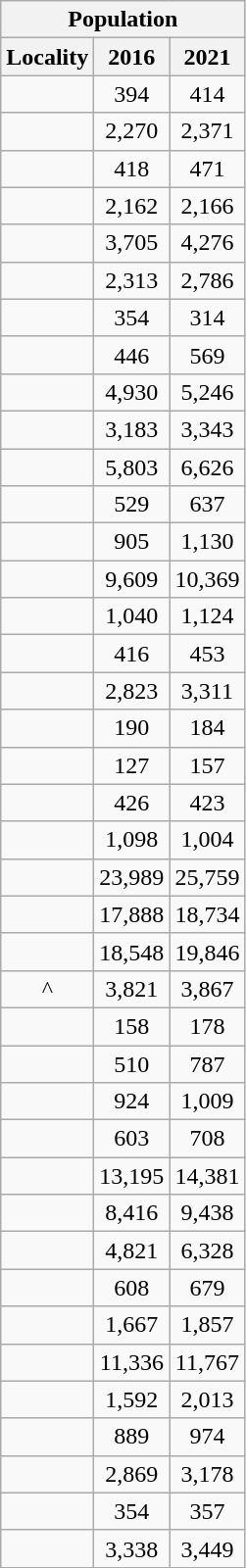<table class="wikitable sortable" style="text-align:center;">
<tr>
<th colspan="3" style="text-align:center;  font-weight:bold">Population</th>
</tr>
<tr>
<th style="text-align:center; background:  font-weight:bold">Locality</th>
<th style="text-align:center; background:  font-weight:bold"><strong>2016</strong></th>
<th style="text-align:center; background:  font-weight:bold"><strong>2021</strong></th>
</tr>
<tr>
<td></td>
<td>394</td>
<td>414</td>
</tr>
<tr>
<td></td>
<td>2,270</td>
<td>2,371</td>
</tr>
<tr>
<td></td>
<td>418</td>
<td>471</td>
</tr>
<tr>
<td></td>
<td>2,162</td>
<td>2,166</td>
</tr>
<tr>
<td></td>
<td>3,705</td>
<td>4,276</td>
</tr>
<tr>
<td></td>
<td>2,313</td>
<td>2,786</td>
</tr>
<tr>
<td></td>
<td>354</td>
<td>314</td>
</tr>
<tr>
<td></td>
<td>446</td>
<td>569</td>
</tr>
<tr>
<td></td>
<td>4,930</td>
<td>5,246</td>
</tr>
<tr>
<td></td>
<td>3,183</td>
<td>3,343</td>
</tr>
<tr>
<td></td>
<td>5,803</td>
<td>6,626</td>
</tr>
<tr>
<td></td>
<td>529</td>
<td>637</td>
</tr>
<tr>
<td></td>
<td>905</td>
<td>1,130</td>
</tr>
<tr>
<td></td>
<td>9,609</td>
<td>10,369</td>
</tr>
<tr>
<td></td>
<td>1,040</td>
<td>1,124</td>
</tr>
<tr>
<td></td>
<td>416</td>
<td>453</td>
</tr>
<tr>
<td></td>
<td>2,823</td>
<td>3,311</td>
</tr>
<tr>
<td></td>
<td>190</td>
<td>184</td>
</tr>
<tr>
<td></td>
<td>127</td>
<td>157</td>
</tr>
<tr>
<td></td>
<td>426</td>
<td>423</td>
</tr>
<tr>
<td></td>
<td>1,098</td>
<td>1,004</td>
</tr>
<tr>
<td></td>
<td>23,989</td>
<td>25,759</td>
</tr>
<tr>
<td></td>
<td>17,888</td>
<td>18,734</td>
</tr>
<tr>
<td></td>
<td>18,548</td>
<td>19,846</td>
</tr>
<tr>
<td>^</td>
<td>3,821</td>
<td>3,867</td>
</tr>
<tr>
<td></td>
<td>158</td>
<td>178</td>
</tr>
<tr>
<td></td>
<td>510</td>
<td>787</td>
</tr>
<tr>
<td></td>
<td>924</td>
<td>1,009</td>
</tr>
<tr>
<td></td>
<td>603</td>
<td>708</td>
</tr>
<tr>
<td></td>
<td>13,195</td>
<td>14,381</td>
</tr>
<tr>
<td></td>
<td>8,416</td>
<td>9,438</td>
</tr>
<tr>
<td></td>
<td>4,821</td>
<td>6,328</td>
</tr>
<tr>
<td></td>
<td>608</td>
<td>679</td>
</tr>
<tr>
<td></td>
<td>1,667</td>
<td>1,857</td>
</tr>
<tr>
<td></td>
<td>11,336</td>
<td>11,767</td>
</tr>
<tr>
<td></td>
<td>1,592</td>
<td>2,013</td>
</tr>
<tr>
<td></td>
<td>889</td>
<td>974</td>
</tr>
<tr>
<td></td>
<td>2,869</td>
<td>3,178</td>
</tr>
<tr>
<td></td>
<td>354</td>
<td>357</td>
</tr>
<tr>
<td></td>
<td>3,338</td>
<td>3,449</td>
</tr>
</table>
